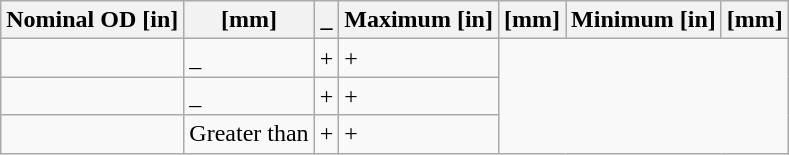<table class="wikitable">
<tr>
<th>Nominal OD [in]</th>
<th>[mm]</th>
<th>_</th>
<th>Maximum [in]</th>
<th>[mm]</th>
<th>Minimum [in]</th>
<th>[mm]</th>
</tr>
<tr>
<td></td>
<td>_</td>
<td>+</td>
<td>+</td>
</tr>
<tr>
<td></td>
<td>_</td>
<td>+</td>
<td>+</td>
</tr>
<tr>
<td></td>
<td>Greater than</td>
<td>+</td>
<td>+</td>
</tr>
</table>
